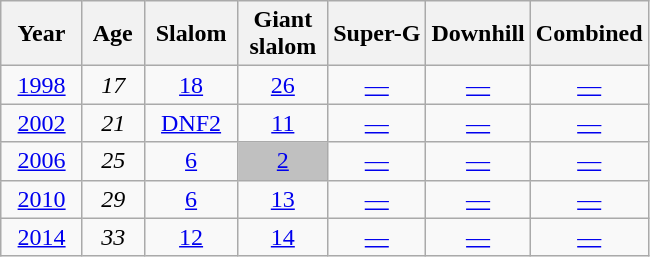<table class=wikitable style="text-align:center">
<tr>
<th>  Year  </th>
<th> Age </th>
<th> Slalom </th>
<th> Giant <br> slalom </th>
<th>Super-G</th>
<th>Downhill</th>
<th>Combined</th>
</tr>
<tr>
<td><a href='#'>1998</a></td>
<td><em>17</em></td>
<td><a href='#'>18</a></td>
<td><a href='#'>26</a></td>
<td><a href='#'>—</a></td>
<td><a href='#'>—</a></td>
<td><a href='#'>—</a></td>
</tr>
<tr>
<td><a href='#'>2002</a></td>
<td><em>21</em></td>
<td><a href='#'>DNF2</a></td>
<td><a href='#'>11</a></td>
<td><a href='#'>—</a></td>
<td><a href='#'>—</a></td>
<td><a href='#'>—</a></td>
</tr>
<tr>
<td><a href='#'>2006</a></td>
<td><em>25</em></td>
<td><a href='#'>6</a></td>
<td style="background:silver;"><a href='#'>2</a></td>
<td><a href='#'>—</a></td>
<td><a href='#'>—</a></td>
<td><a href='#'>—</a></td>
</tr>
<tr>
<td><a href='#'>2010</a></td>
<td><em>29</em></td>
<td><a href='#'>6</a></td>
<td><a href='#'>13</a></td>
<td><a href='#'>—</a></td>
<td><a href='#'>—</a></td>
<td><a href='#'>—</a></td>
</tr>
<tr>
<td><a href='#'>2014</a></td>
<td><em>33</em></td>
<td><a href='#'>12</a></td>
<td><a href='#'>14</a></td>
<td><a href='#'>—</a></td>
<td><a href='#'>—</a></td>
<td><a href='#'>—</a></td>
</tr>
</table>
